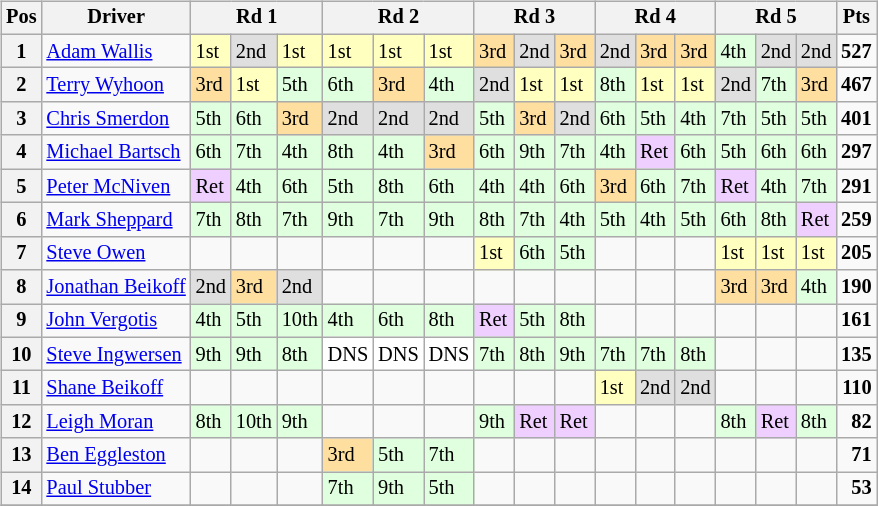<table>
<tr>
<td><br><table class="wikitable" style="font-size: 85%">
<tr>
<th>Pos</th>
<th>Driver</th>
<th colspan=3>Rd 1</th>
<th colspan=3>Rd 2</th>
<th colspan=3>Rd 3</th>
<th colspan=3>Rd 4</th>
<th colspan=3>Rd 5</th>
<th>Pts</th>
</tr>
<tr>
<th>1</th>
<td><a href='#'>Adam Wallis</a></td>
<td style="background:#ffffbf;">1st</td>
<td style="background:#dfdfdf;">2nd</td>
<td style="background:#ffffbf;">1st</td>
<td style="background:#ffffbf;">1st</td>
<td style="background:#ffffbf;">1st</td>
<td style="background:#ffffbf;">1st</td>
<td style="background:#ffdf9f;">3rd</td>
<td style="background:#dfdfdf;">2nd</td>
<td style="background:#ffdf9f;">3rd</td>
<td style="background:#dfdfdf;">2nd</td>
<td style="background:#ffdf9f;">3rd</td>
<td style="background:#ffdf9f;">3rd</td>
<td style="background:#dfffdf;">4th</td>
<td style="background:#dfdfdf;">2nd</td>
<td style="background:#dfdfdf;">2nd</td>
<td align="right"><strong>527</strong></td>
</tr>
<tr>
<th>2</th>
<td><a href='#'>Terry Wyhoon</a></td>
<td style="background:#ffdf9f;">3rd</td>
<td style="background:#ffffbf;">1st</td>
<td style="background:#dfffdf;">5th</td>
<td style="background:#dfffdf;">6th</td>
<td style="background:#ffdf9f;">3rd</td>
<td style="background:#dfffdf;">4th</td>
<td style="background:#dfdfdf;">2nd</td>
<td style="background:#ffffbf;">1st</td>
<td style="background:#ffffbf;">1st</td>
<td style="background:#dfffdf;">8th</td>
<td style="background:#ffffbf;">1st</td>
<td style="background:#ffffbf;">1st</td>
<td style="background:#dfdfdf;">2nd</td>
<td style="background:#dfffdf;">7th</td>
<td style="background:#ffdf9f;">3rd</td>
<td align="right"><strong>467</strong></td>
</tr>
<tr>
<th>3</th>
<td><a href='#'>Chris Smerdon</a></td>
<td style="background:#dfffdf;">5th</td>
<td style="background:#dfffdf;">6th</td>
<td style="background:#ffdf9f;">3rd</td>
<td style="background:#dfdfdf;">2nd</td>
<td style="background:#dfdfdf;">2nd</td>
<td style="background:#dfdfdf;">2nd</td>
<td style="background:#dfffdf;">5th</td>
<td style="background:#ffdf9f;">3rd</td>
<td style="background:#dfdfdf;">2nd</td>
<td style="background:#dfffdf;">6th</td>
<td style="background:#dfffdf;">5th</td>
<td style="background:#dfffdf;">4th</td>
<td style="background:#dfffdf;">7th</td>
<td style="background:#dfffdf;">5th</td>
<td style="background:#dfffdf;">5th</td>
<td align="right"><strong>401</strong></td>
</tr>
<tr>
<th>4</th>
<td><a href='#'>Michael Bartsch</a></td>
<td style="background:#dfffdf;">6th</td>
<td style="background:#dfffdf;">7th</td>
<td style="background:#dfffdf;">4th</td>
<td style="background:#dfffdf;">8th</td>
<td style="background:#dfffdf;">4th</td>
<td style="background:#ffdf9f;">3rd</td>
<td style="background:#dfffdf;">6th</td>
<td style="background:#dfffdf;">9th</td>
<td style="background:#dfffdf;">7th</td>
<td style="background:#dfffdf;">4th</td>
<td style="background:#efcfff;">Ret</td>
<td style="background:#dfffdf;">6th</td>
<td style="background:#dfffdf;">5th</td>
<td style="background:#dfffdf;">6th</td>
<td style="background:#dfffdf;">6th</td>
<td align="right"><strong>297</strong></td>
</tr>
<tr>
<th>5</th>
<td><a href='#'>Peter McNiven</a></td>
<td style="background:#efcfff;">Ret</td>
<td style="background:#dfffdf;">4th</td>
<td style="background:#dfffdf;">6th</td>
<td style="background:#dfffdf;">5th</td>
<td style="background:#dfffdf;">8th</td>
<td style="background:#dfffdf;">6th</td>
<td style="background:#dfffdf;">4th</td>
<td style="background:#dfffdf;">4th</td>
<td style="background:#dfffdf;">6th</td>
<td style="background:#ffdf9f;">3rd</td>
<td style="background:#dfffdf;">6th</td>
<td style="background:#dfffdf;">7th</td>
<td style="background:#efcfff;">Ret</td>
<td style="background:#dfffdf;">4th</td>
<td style="background:#dfffdf;">7th</td>
<td align="right"><strong>291</strong></td>
</tr>
<tr>
<th>6</th>
<td><a href='#'>Mark Sheppard</a></td>
<td style="background:#dfffdf;">7th</td>
<td style="background:#dfffdf;">8th</td>
<td style="background:#dfffdf;">7th</td>
<td style="background:#dfffdf;">9th</td>
<td style="background:#dfffdf;">7th</td>
<td style="background:#dfffdf;">9th</td>
<td style="background:#dfffdf;">8th</td>
<td style="background:#dfffdf;">7th</td>
<td style="background:#dfffdf;">4th</td>
<td style="background:#dfffdf;">5th</td>
<td style="background:#dfffdf;">4th</td>
<td style="background:#dfffdf;">5th</td>
<td style="background:#dfffdf;">6th</td>
<td style="background:#dfffdf;">8th</td>
<td style="background:#efcfff;">Ret</td>
<td align="right"><strong>259</strong></td>
</tr>
<tr>
<th>7</th>
<td><a href='#'>Steve Owen</a></td>
<td></td>
<td></td>
<td></td>
<td></td>
<td></td>
<td></td>
<td style="background:#ffffbf;">1st</td>
<td style="background:#dfffdf;">6th</td>
<td style="background:#dfffdf;">5th</td>
<td></td>
<td></td>
<td></td>
<td style="background:#ffffbf;">1st</td>
<td style="background:#ffffbf;">1st</td>
<td style="background:#ffffbf;">1st</td>
<td align="right"><strong>205</strong></td>
</tr>
<tr>
<th>8</th>
<td><a href='#'>Jonathan Beikoff</a></td>
<td style="background:#dfdfdf;">2nd</td>
<td style="background:#ffdf9f;">3rd</td>
<td style="background:#dfdfdf;">2nd</td>
<td></td>
<td></td>
<td></td>
<td></td>
<td></td>
<td></td>
<td></td>
<td></td>
<td></td>
<td style="background:#ffdf9f;">3rd</td>
<td style="background:#ffdf9f;">3rd</td>
<td style="background:#dfffdf;">4th</td>
<td align="right"><strong>190</strong></td>
</tr>
<tr>
<th>9</th>
<td><a href='#'>John Vergotis</a></td>
<td style="background:#dfffdf;">4th</td>
<td style="background:#dfffdf;">5th</td>
<td style="background:#dfffdf;">10th</td>
<td style="background:#dfffdf;">4th</td>
<td style="background:#dfffdf;">6th</td>
<td style="background:#dfffdf;">8th</td>
<td style="background:#efcfff;">Ret</td>
<td style="background:#dfffdf;">5th</td>
<td style="background:#dfffdf;">8th</td>
<td></td>
<td></td>
<td></td>
<td></td>
<td></td>
<td></td>
<td align="right"><strong>161</strong></td>
</tr>
<tr>
<th>10</th>
<td><a href='#'>Steve Ingwersen</a></td>
<td style="background:#dfffdf;">9th</td>
<td style="background:#dfffdf;">9th</td>
<td style="background:#dfffdf;">8th</td>
<td style="background:#ffffff;">DNS</td>
<td style="background:#ffffff;">DNS</td>
<td style="background:#ffffff;">DNS</td>
<td style="background:#dfffdf;">7th</td>
<td style="background:#dfffdf;">8th</td>
<td style="background:#dfffdf;">9th</td>
<td style="background:#dfffdf;">7th</td>
<td style="background:#dfffdf;">7th</td>
<td style="background:#dfffdf;">8th</td>
<td></td>
<td></td>
<td></td>
<td align="right"><strong>135</strong></td>
</tr>
<tr>
<th>11</th>
<td><a href='#'>Shane Beikoff</a></td>
<td></td>
<td></td>
<td></td>
<td></td>
<td></td>
<td></td>
<td></td>
<td></td>
<td></td>
<td style="background:#ffffbf;">1st</td>
<td style="background:#dfdfdf;">2nd</td>
<td style="background:#dfdfdf;">2nd</td>
<td></td>
<td></td>
<td></td>
<td align="right"><strong>110</strong></td>
</tr>
<tr>
<th>12</th>
<td><a href='#'>Leigh Moran</a></td>
<td style="background:#dfffdf;">8th</td>
<td style="background:#dfffdf;">10th</td>
<td style="background:#dfffdf;">9th</td>
<td></td>
<td></td>
<td></td>
<td style="background:#dfffdf;">9th</td>
<td style="background:#efcfff;">Ret</td>
<td style="background:#efcfff;">Ret</td>
<td></td>
<td></td>
<td></td>
<td style="background:#dfffdf;">8th</td>
<td style="background:#efcfff;">Ret</td>
<td style="background:#dfffdf;">8th</td>
<td align="right"><strong>82</strong></td>
</tr>
<tr>
<th>13</th>
<td><a href='#'>Ben Eggleston</a></td>
<td></td>
<td></td>
<td></td>
<td style="background:#ffdf9f;">3rd</td>
<td style="background:#dfffdf;">5th</td>
<td style="background:#dfffdf;">7th</td>
<td></td>
<td></td>
<td></td>
<td></td>
<td></td>
<td></td>
<td></td>
<td></td>
<td></td>
<td align="right"><strong>71</strong></td>
</tr>
<tr>
<th>14</th>
<td><a href='#'>Paul Stubber</a></td>
<td></td>
<td></td>
<td></td>
<td style="background:#dfffdf;">7th</td>
<td style="background:#dfffdf;">9th</td>
<td style="background:#dfffdf;">5th</td>
<td></td>
<td></td>
<td></td>
<td></td>
<td></td>
<td></td>
<td></td>
<td></td>
<td></td>
<td align="right"><strong>53</strong></td>
</tr>
<tr>
</tr>
</table>
</td>
<td valign="top"><br></td>
</tr>
</table>
